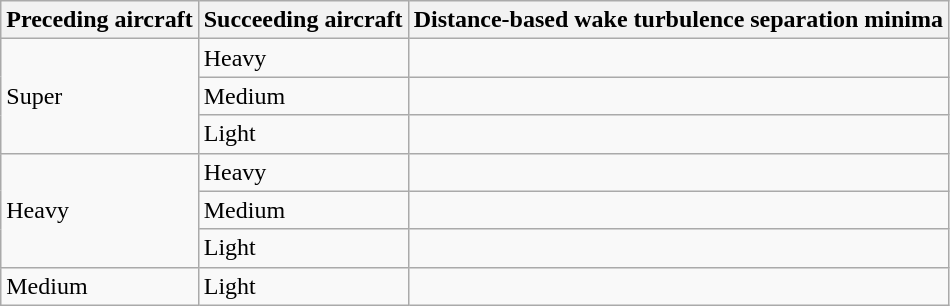<table class="wikitable">
<tr>
<th>Preceding aircraft</th>
<th>Succeeding aircraft</th>
<th>Distance-based wake turbulence separation minima</th>
</tr>
<tr>
<td rowspan=3>Super</td>
<td>Heavy</td>
<td></td>
</tr>
<tr>
<td>Medium</td>
<td></td>
</tr>
<tr>
<td>Light</td>
<td></td>
</tr>
<tr>
<td rowspan=3>Heavy</td>
<td>Heavy</td>
<td></td>
</tr>
<tr>
<td>Medium</td>
<td></td>
</tr>
<tr>
<td>Light</td>
<td></td>
</tr>
<tr>
<td>Medium</td>
<td>Light</td>
<td></td>
</tr>
</table>
